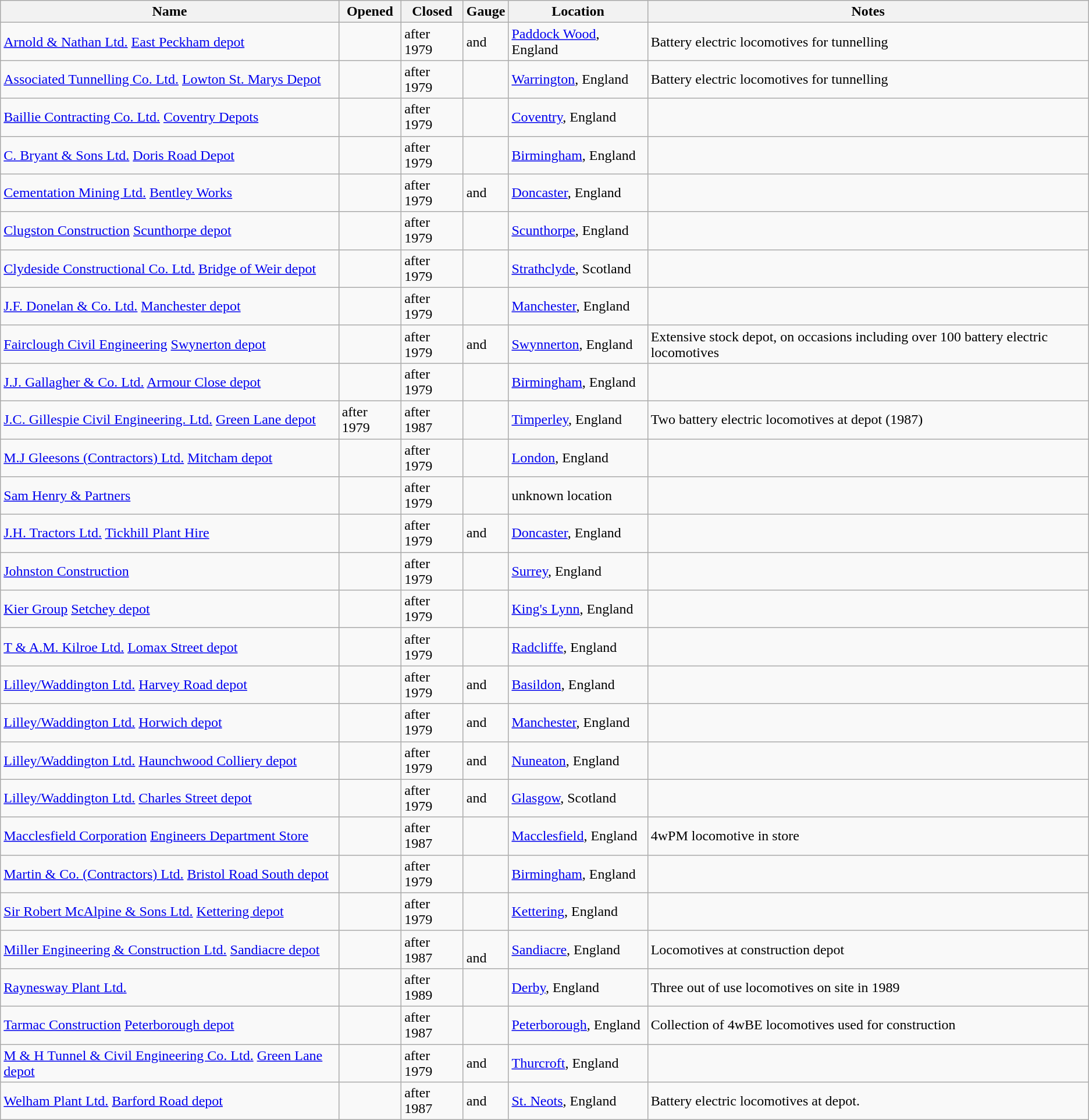<table class="wikitable">
<tr>
<th>Name</th>
<th>Opened</th>
<th>Closed</th>
<th>Gauge</th>
<th>Location</th>
<th>Notes</th>
</tr>
<tr>
<td><a href='#'>Arnold & Nathan Ltd.</a> <a href='#'>East Peckham depot</a></td>
<td></td>
<td>after 1979</td>
<td> and </td>
<td><a href='#'>Paddock Wood</a>, England</td>
<td>Battery electric locomotives for tunnelling</td>
</tr>
<tr>
<td><a href='#'>Associated Tunnelling Co. Ltd.</a> <a href='#'>Lowton St. Marys Depot</a></td>
<td></td>
<td>after 1979</td>
<td></td>
<td><a href='#'>Warrington</a>, England</td>
<td>Battery electric locomotives for tunnelling</td>
</tr>
<tr>
<td><a href='#'>Baillie Contracting Co. Ltd.</a> <a href='#'>Coventry Depots</a></td>
<td></td>
<td>after 1979</td>
<td></td>
<td><a href='#'>Coventry</a>, England</td>
<td></td>
</tr>
<tr>
<td><a href='#'>C. Bryant & Sons Ltd.</a> <a href='#'>Doris Road Depot</a></td>
<td></td>
<td>after 1979</td>
<td></td>
<td><a href='#'>Birmingham</a>, England</td>
<td></td>
</tr>
<tr>
<td><a href='#'>Cementation Mining Ltd.</a> <a href='#'>Bentley Works</a></td>
<td></td>
<td>after 1979</td>
<td> and </td>
<td><a href='#'>Doncaster</a>, England</td>
<td></td>
</tr>
<tr>
<td><a href='#'>Clugston Construction</a> <a href='#'>Scunthorpe depot</a></td>
<td></td>
<td>after 1979</td>
<td></td>
<td><a href='#'>Scunthorpe</a>, England</td>
<td></td>
</tr>
<tr>
<td><a href='#'>Clydeside Constructional Co. Ltd.</a> <a href='#'>Bridge of Weir depot</a></td>
<td></td>
<td>after 1979</td>
<td></td>
<td><a href='#'>Strathclyde</a>, Scotland</td>
<td></td>
</tr>
<tr>
<td><a href='#'>J.F. Donelan & Co. Ltd.</a> <a href='#'>Manchester depot</a></td>
<td></td>
<td>after 1979</td>
<td></td>
<td><a href='#'>Manchester</a>, England</td>
<td></td>
</tr>
<tr>
<td><a href='#'>Fairclough Civil Engineering</a> <a href='#'>Swynerton depot</a></td>
<td></td>
<td>after 1979</td>
<td> and </td>
<td><a href='#'>Swynnerton</a>, England</td>
<td>Extensive stock depot, on occasions including over 100 battery electric locomotives</td>
</tr>
<tr>
<td><a href='#'>J.J. Gallagher & Co. Ltd.</a> <a href='#'>Armour Close depot</a></td>
<td></td>
<td>after 1979</td>
<td></td>
<td><a href='#'>Birmingham</a>, England</td>
<td></td>
</tr>
<tr>
<td><a href='#'>J.C. Gillespie Civil Engineering. Ltd.</a> <a href='#'>Green Lane depot</a></td>
<td>after 1979</td>
<td>after 1987</td>
<td></td>
<td><a href='#'>Timperley</a>, England</td>
<td>Two battery electric locomotives at depot (1987)</td>
</tr>
<tr>
<td><a href='#'>M.J Gleesons (Contractors) Ltd.</a> <a href='#'>Mitcham depot</a></td>
<td></td>
<td>after 1979</td>
<td></td>
<td><a href='#'>London</a>, England</td>
<td></td>
</tr>
<tr>
<td><a href='#'>Sam Henry & Partners</a></td>
<td></td>
<td>after 1979</td>
<td></td>
<td>unknown location</td>
<td></td>
</tr>
<tr>
<td><a href='#'>J.H. Tractors Ltd.</a> <a href='#'>Tickhill Plant Hire</a></td>
<td></td>
<td>after 1979</td>
<td> and </td>
<td><a href='#'>Doncaster</a>, England</td>
<td></td>
</tr>
<tr>
<td><a href='#'>Johnston Construction</a></td>
<td></td>
<td>after 1979</td>
<td></td>
<td><a href='#'>Surrey</a>, England</td>
<td></td>
</tr>
<tr>
<td><a href='#'>Kier Group</a> <a href='#'>Setchey depot</a></td>
<td></td>
<td>after 1979</td>
<td></td>
<td><a href='#'>King's Lynn</a>, England</td>
<td></td>
</tr>
<tr>
<td><a href='#'>T & A.M. Kilroe Ltd.</a> <a href='#'>Lomax Street depot</a></td>
<td></td>
<td>after 1979</td>
<td></td>
<td><a href='#'>Radcliffe</a>, England</td>
<td></td>
</tr>
<tr>
<td><a href='#'>Lilley/Waddington Ltd.</a> <a href='#'>Harvey Road depot</a></td>
<td></td>
<td>after 1979</td>
<td> and </td>
<td><a href='#'>Basildon</a>, England</td>
<td></td>
</tr>
<tr>
<td><a href='#'>Lilley/Waddington Ltd.</a> <a href='#'>Horwich depot</a></td>
<td></td>
<td>after 1979</td>
<td> and </td>
<td><a href='#'>Manchester</a>, England</td>
<td></td>
</tr>
<tr>
<td><a href='#'>Lilley/Waddington Ltd.</a> <a href='#'>Haunchwood Colliery depot</a></td>
<td></td>
<td>after 1979</td>
<td> and </td>
<td><a href='#'>Nuneaton</a>, England</td>
<td></td>
</tr>
<tr>
<td><a href='#'>Lilley/Waddington Ltd.</a> <a href='#'>Charles Street depot</a></td>
<td></td>
<td>after 1979</td>
<td> and </td>
<td><a href='#'>Glasgow</a>, Scotland</td>
<td></td>
</tr>
<tr>
<td><a href='#'>Macclesfield Corporation</a> <a href='#'>Engineers Department Store</a></td>
<td></td>
<td>after 1987</td>
<td></td>
<td><a href='#'>Macclesfield</a>, England</td>
<td>4wPM locomotive in store</td>
</tr>
<tr>
<td><a href='#'>Martin & Co. (Contractors) Ltd.</a> <a href='#'>Bristol Road South depot</a></td>
<td></td>
<td>after 1979</td>
<td></td>
<td><a href='#'>Birmingham</a>, England</td>
<td></td>
</tr>
<tr>
<td><a href='#'>Sir Robert McAlpine & Sons Ltd.</a> <a href='#'>Kettering depot</a></td>
<td></td>
<td>after 1979</td>
<td></td>
<td><a href='#'>Kettering</a>, England</td>
<td></td>
</tr>
<tr>
<td><a href='#'>Miller Engineering & Construction Ltd.</a> <a href='#'>Sandiacre depot</a></td>
<td></td>
<td>after 1987</td>
<td> <br> and<br> </td>
<td><a href='#'>Sandiacre</a>, England</td>
<td>Locomotives at construction depot</td>
</tr>
<tr>
<td><a href='#'>Raynesway Plant Ltd.</a></td>
<td></td>
<td>after 1989</td>
<td></td>
<td><a href='#'>Derby</a>, England</td>
<td>Three out of use locomotives on site in 1989</td>
</tr>
<tr>
<td><a href='#'>Tarmac Construction</a> <a href='#'>Peterborough depot</a></td>
<td></td>
<td>after 1987</td>
<td></td>
<td><a href='#'>Peterborough</a>, England</td>
<td>Collection of 4wBE locomotives used for construction</td>
</tr>
<tr>
<td><a href='#'>M & H Tunnel & Civil Engineering Co. Ltd.</a> <a href='#'>Green Lane depot</a></td>
<td></td>
<td>after 1979</td>
<td> and </td>
<td><a href='#'>Thurcroft</a>, England</td>
<td></td>
</tr>
<tr>
<td><a href='#'>Welham Plant Ltd.</a> <a href='#'>Barford Road depot</a></td>
<td></td>
<td>after 1987</td>
<td> and </td>
<td><a href='#'>St. Neots</a>, England</td>
<td>Battery electric locomotives at depot.</td>
</tr>
</table>
